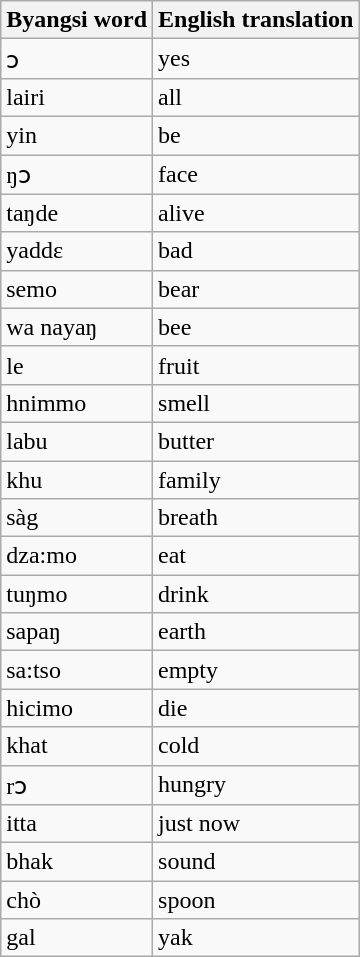<table class="wikitable">
<tr>
<th>Byangsi word</th>
<th>English translation</th>
</tr>
<tr>
<td>ɔ</td>
<td>yes</td>
</tr>
<tr>
<td>lairi</td>
<td>all</td>
</tr>
<tr>
<td>yin</td>
<td>be</td>
</tr>
<tr>
<td>ŋɔ</td>
<td>face</td>
</tr>
<tr>
<td>taŋde</td>
<td>alive</td>
</tr>
<tr>
<td>yaddε</td>
<td>bad</td>
</tr>
<tr>
<td>semo</td>
<td>bear</td>
</tr>
<tr>
<td>wa nayaŋ</td>
<td>bee</td>
</tr>
<tr>
<td>le</td>
<td>fruit</td>
</tr>
<tr>
<td>hnimmo</td>
<td>smell</td>
</tr>
<tr>
<td>labu</td>
<td>butter</td>
</tr>
<tr>
<td>khu</td>
<td>family</td>
</tr>
<tr>
<td>sàg</td>
<td>breath</td>
</tr>
<tr>
<td>dza:mo</td>
<td>eat</td>
</tr>
<tr>
<td>tuŋmo</td>
<td>drink</td>
</tr>
<tr>
<td>sapaŋ</td>
<td>earth</td>
</tr>
<tr>
<td>sa:tso</td>
<td>empty</td>
</tr>
<tr>
<td>hicimo</td>
<td>die</td>
</tr>
<tr>
<td>khat</td>
<td>cold</td>
</tr>
<tr>
<td>rɔ</td>
<td>hungry</td>
</tr>
<tr>
<td>itta</td>
<td>just now</td>
</tr>
<tr>
<td>bhak</td>
<td>sound</td>
</tr>
<tr>
<td>chò</td>
<td>spoon</td>
</tr>
<tr>
<td>gal</td>
<td>yak</td>
</tr>
</table>
